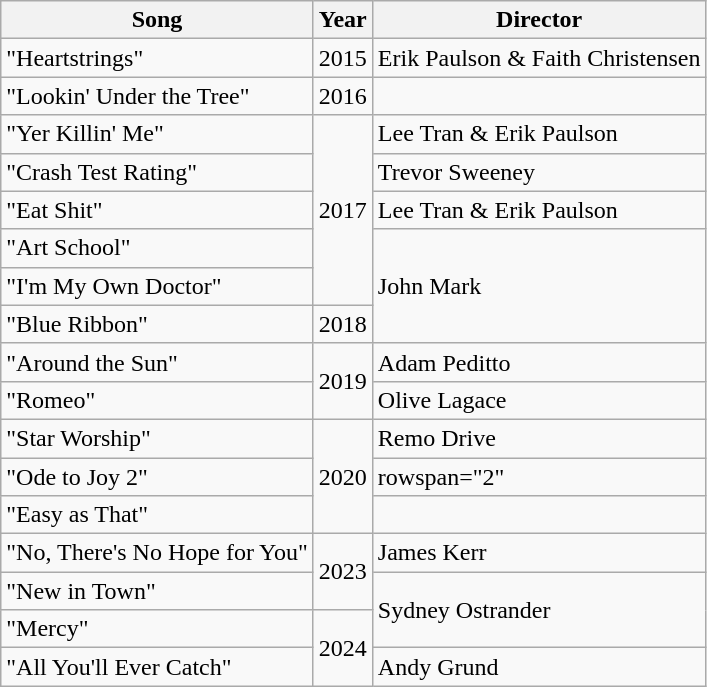<table class="wikitable">
<tr>
<th>Song</th>
<th>Year</th>
<th>Director</th>
</tr>
<tr>
<td>"Heartstrings"</td>
<td>2015</td>
<td>Erik Paulson & Faith Christensen</td>
</tr>
<tr>
<td>"Lookin' Under the Tree"</td>
<td>2016</td>
<td></td>
</tr>
<tr>
<td>"Yer Killin' Me"</td>
<td rowspan="5">2017</td>
<td>Lee Tran & Erik Paulson</td>
</tr>
<tr>
<td>"Crash Test Rating"</td>
<td>Trevor Sweeney</td>
</tr>
<tr>
<td>"Eat Shit"</td>
<td>Lee Tran & Erik Paulson</td>
</tr>
<tr>
<td>"Art School"</td>
<td rowspan="3">John Mark</td>
</tr>
<tr>
<td>"I'm My Own Doctor"</td>
</tr>
<tr>
<td>"Blue Ribbon"</td>
<td>2018</td>
</tr>
<tr>
<td>"Around the Sun"</td>
<td rowspan="2">2019</td>
<td>Adam Peditto</td>
</tr>
<tr>
<td>"Romeo"</td>
<td>Olive Lagace</td>
</tr>
<tr>
<td>"Star Worship"</td>
<td rowspan="3">2020</td>
<td>Remo Drive</td>
</tr>
<tr>
<td>"Ode to Joy 2"</td>
<td>rowspan="2" </td>
</tr>
<tr>
<td>"Easy as That"</td>
</tr>
<tr>
<td>"No, There's No Hope for You"</td>
<td rowspan="2">2023</td>
<td>James Kerr</td>
</tr>
<tr>
<td>"New in Town"</td>
<td rowspan="2">Sydney Ostrander</td>
</tr>
<tr>
<td>"Mercy"</td>
<td rowspan="2">2024</td>
</tr>
<tr>
<td>"All You'll Ever Catch"</td>
<td>Andy Grund</td>
</tr>
</table>
